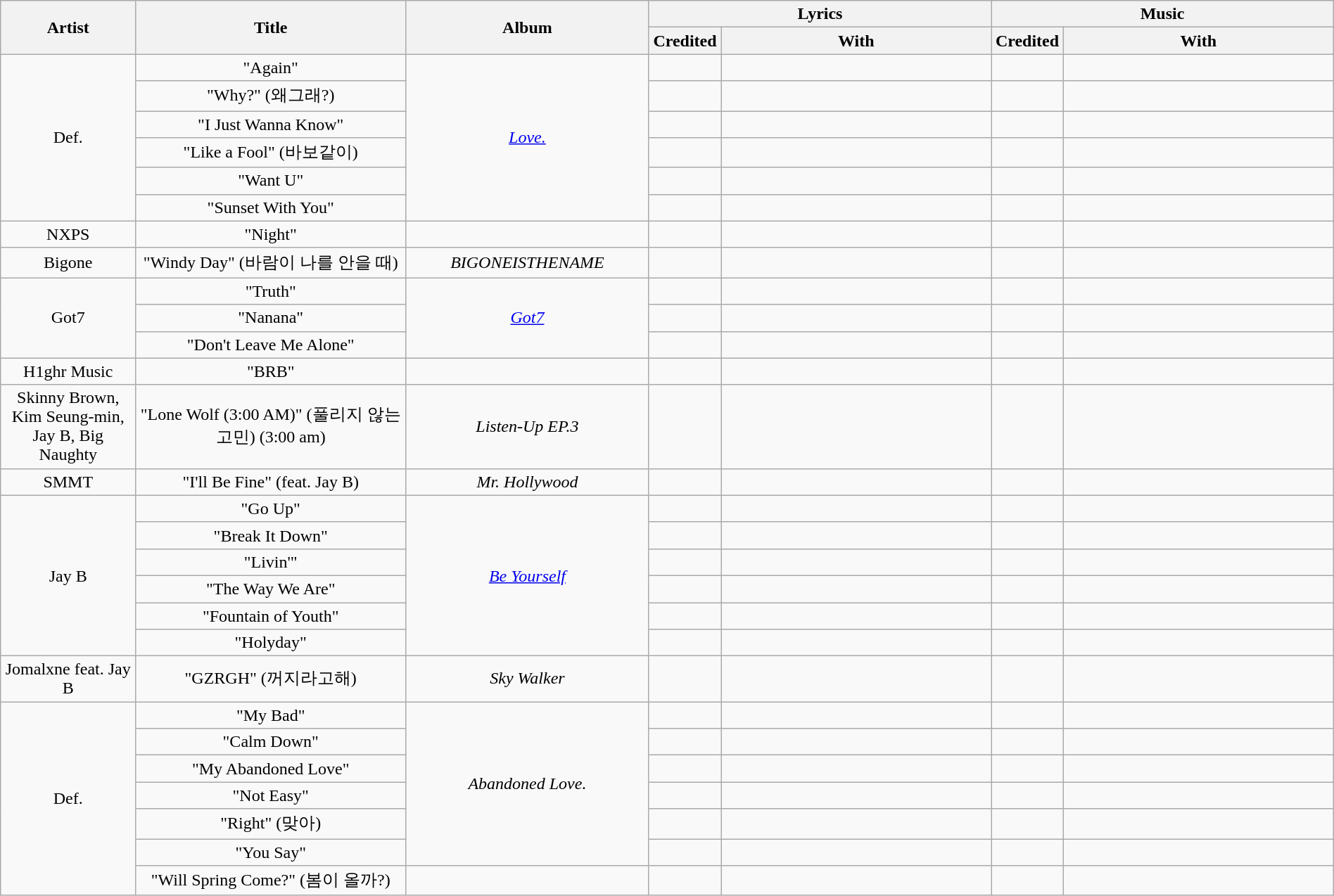<table class="wikitable" style="text-align:center; width:100%;">
<tr>
<th rowspan="2" style="width:10%;">Artist</th>
<th rowspan="2" style="width:20%;">Title</th>
<th rowspan="2" style="width:18%;">Album</th>
<th colspan="2" style="width:26%;">Lyrics</th>
<th colspan="2" style="width:26%;">Music</th>
</tr>
<tr>
<th style="width:5%;">Credited</th>
<th style="width:20%;">With</th>
<th style="width:5%;">Credited</th>
<th style="width:20%;">With</th>
</tr>
<tr>
<td rowspan="6">Def.</td>
<td>"Again" </td>
<td rowspan="6"><em><a href='#'>Love.</a></em></td>
<td></td>
<td></td>
<td></td>
<td></td>
</tr>
<tr>
<td>"Why?" (왜그래?)</td>
<td></td>
<td></td>
<td></td>
<td></td>
</tr>
<tr>
<td>"I Just Wanna Know"</td>
<td></td>
<td></td>
<td></td>
<td></td>
</tr>
<tr>
<td>"Like a Fool" (바보같이) </td>
<td></td>
<td></td>
<td></td>
<td></td>
</tr>
<tr>
<td>"Want U"</td>
<td></td>
<td></td>
<td></td>
<td></td>
</tr>
<tr>
<td>"Sunset With You"</td>
<td></td>
<td></td>
<td></td>
<td></td>
</tr>
<tr>
<td>NXPS</td>
<td>"Night" </td>
<td></td>
<td></td>
<td></td>
<td></td>
<td></td>
</tr>
<tr>
<td>Bigone</td>
<td>"Windy Day" (바람이 나를 안을 때)</td>
<td><em>BIGONEISTHENAME</em></td>
<td></td>
<td></td>
<td></td>
<td></td>
</tr>
<tr>
<td rowspan="3">Got7</td>
<td>"Truth"</td>
<td rowspan="3"><em><a href='#'>Got7</a></em></td>
<td></td>
<td></td>
<td></td>
<td></td>
</tr>
<tr>
<td>"Nanana"</td>
<td></td>
<td></td>
<td></td>
<td></td>
</tr>
<tr>
<td>"Don't Leave Me Alone"</td>
<td></td>
<td></td>
<td></td>
<td></td>
</tr>
<tr>
<td>H1ghr Music</td>
<td>"BRB"</td>
<td></td>
<td></td>
<td></td>
<td></td>
<td></td>
</tr>
<tr>
<td>Skinny Brown, Kim Seung-min, Jay B, Big Naughty</td>
<td>"Lone Wolf (3:00 AM)" (풀리지 않는 고민) (3:00 am)</td>
<td><em>Listen-Up EP.3</em></td>
<td></td>
<td></td>
<td></td>
<td></td>
</tr>
<tr>
<td>SMMT</td>
<td>"I'll Be Fine" (feat. Jay B)</td>
<td><em>Mr. Hollywood</em></td>
<td></td>
<td></td>
<td></td>
<td></td>
</tr>
<tr>
<td rowspan="6">Jay B</td>
<td>"Go Up"</td>
<td rowspan="6"><em><a href='#'>Be Yourself</a></em></td>
<td></td>
<td></td>
<td></td>
<td></td>
</tr>
<tr>
<td>"Break It Down" </td>
<td></td>
<td></td>
<td></td>
<td></td>
</tr>
<tr>
<td>"Livin'"</td>
<td></td>
<td></td>
<td></td>
<td></td>
</tr>
<tr>
<td>"The Way We Are"</td>
<td></td>
<td></td>
<td></td>
<td></td>
</tr>
<tr>
<td>"Fountain of Youth"</td>
<td></td>
<td></td>
<td></td>
<td></td>
</tr>
<tr>
<td>"Holyday"</td>
<td></td>
<td></td>
<td></td>
<td></td>
</tr>
<tr>
<td>Jomalxne feat. Jay B</td>
<td>"GZRGH" (꺼지라고해)</td>
<td><em>Sky Walker</em></td>
<td></td>
<td></td>
<td></td>
<td></td>
</tr>
<tr>
<td rowspan="7">Def.</td>
<td>"My Bad"</td>
<td rowspan="6"><em>Abandoned Love.</em></td>
<td></td>
<td></td>
<td></td>
<td></td>
</tr>
<tr>
<td>"Calm Down"</td>
<td></td>
<td></td>
<td></td>
<td></td>
</tr>
<tr>
<td>"My Abandoned Love"</td>
<td></td>
<td></td>
<td></td>
<td></td>
</tr>
<tr>
<td>"Not Easy"</td>
<td></td>
<td></td>
<td></td>
<td></td>
</tr>
<tr>
<td>"Right" (맞아)</td>
<td></td>
<td></td>
<td></td>
<td></td>
</tr>
<tr>
<td>"You Say"</td>
<td></td>
<td></td>
<td></td>
<td></td>
</tr>
<tr>
<td>"Will Spring Come?" (봄이 올까?)</td>
<td></td>
<td></td>
<td></td>
<td></td>
<td></td>
</tr>
</table>
